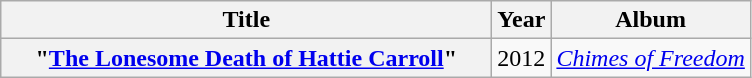<table class="wikitable plainrowheaders" style="text-align:center;">
<tr>
<th scope="col" style="width:20em;">Title</th>
<th scope="col">Year</th>
<th scope="col">Album</th>
</tr>
<tr>
<th scope="row">"<a href='#'>The Lonesome Death of Hattie Carroll</a>"</th>
<td>2012</td>
<td><em><a href='#'>Chimes of Freedom</a></em></td>
</tr>
</table>
